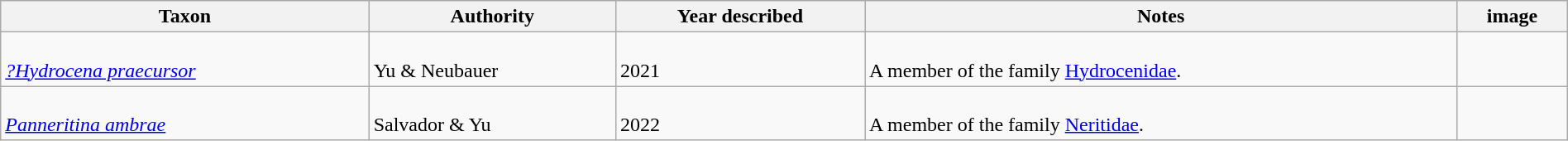<table class="wikitable sortable" align="center" width="100%">
<tr>
<th>Taxon</th>
<th>Authority</th>
<th>Year described</th>
<th>Notes</th>
<th>image</th>
</tr>
<tr>
<td><br><em><a href='#'>?Hydrocena praecursor</a></em></td>
<td><br>Yu & Neubauer</td>
<td><br>2021</td>
<td><br>A member of the family <a href='#'>Hydrocenidae</a>.</td>
<td></td>
</tr>
<tr>
<td><br><em><a href='#'>Panneritina ambrae</a></em></td>
<td><br>Salvador & Yu</td>
<td><br>2022</td>
<td><br>A member of the family <a href='#'>Neritidae</a>.</td>
<td></td>
</tr>
</table>
